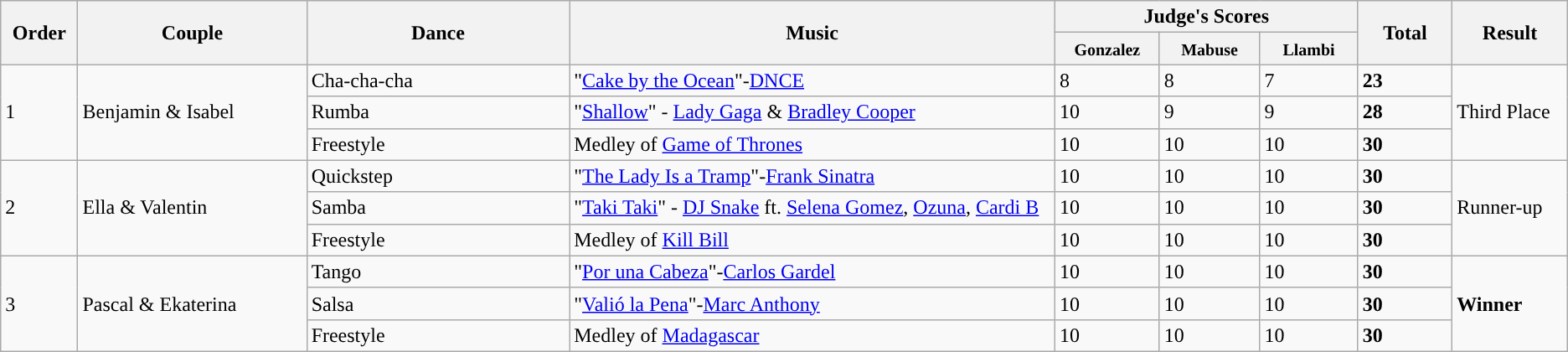<table class="wikitable sortable center">
<tr>
<th rowspan="2" style="width: 4em">Order</th>
<th rowspan="2" style="width: 17em">Couple</th>
<th rowspan="2" style="width: 20em">Dance</th>
<th rowspan="2" style="width: 40em">Music</th>
<th colspan="3">Judge's Scores</th>
<th rowspan="2" style="width: 6em">Total</th>
<th rowspan="2" style="width: 7em">Result</th>
</tr>
<tr>
<th style="width: 6em"><small>Gonzalez</small></th>
<th style="width: 6em"><small>Mabuse</small></th>
<th style="width: 6em"><small>Llambi</small></th>
</tr>
<tr>
<td rowspan="3">1</td>
<td rowspan="3">Benjamin & Isabel</td>
<td>Cha-cha-cha</td>
<td>"<a href='#'>Cake by the Ocean</a>"-<a href='#'>DNCE</a></td>
<td>8</td>
<td>8</td>
<td>7</td>
<td><strong>23</strong></td>
<td rowspan="3">Third Place</td>
</tr>
<tr>
<td>Rumba</td>
<td>"<a href='#'>Shallow</a>" - <a href='#'>Lady Gaga</a> & <a href='#'>Bradley Cooper</a></td>
<td>10</td>
<td>9</td>
<td>9</td>
<td><strong>28</strong></td>
</tr>
<tr>
<td>Freestyle</td>
<td>Medley of <a href='#'>Game of Thrones</a></td>
<td>10</td>
<td>10</td>
<td>10</td>
<td><strong>30</strong></td>
</tr>
<tr>
<td rowspan="3">2</td>
<td rowspan="3">Ella & Valentin</td>
<td>Quickstep</td>
<td>"<a href='#'>The Lady Is a Tramp</a>"-<a href='#'>Frank Sinatra</a></td>
<td>10</td>
<td>10</td>
<td>10</td>
<td><strong>30</strong></td>
<td rowspan="3">Runner-up</td>
</tr>
<tr>
<td>Samba</td>
<td>"<a href='#'>Taki Taki</a>" - <a href='#'>DJ Snake</a> ft. <a href='#'>Selena Gomez</a>, <a href='#'>Ozuna</a>, <a href='#'>Cardi B</a></td>
<td>10</td>
<td>10</td>
<td>10</td>
<td><strong>30</strong></td>
</tr>
<tr>
<td>Freestyle</td>
<td>Medley of <a href='#'>Kill Bill</a></td>
<td>10</td>
<td>10</td>
<td>10</td>
<td><strong>30</strong></td>
</tr>
<tr>
<td rowspan="3">3</td>
<td rowspan="3">Pascal & Ekaterina</td>
<td>Tango</td>
<td>"<a href='#'>Por una Cabeza</a>"-<a href='#'>Carlos Gardel</a></td>
<td>10</td>
<td>10</td>
<td>10</td>
<td><strong>30</strong></td>
<td rowspan="3"><strong>Winner</strong></td>
</tr>
<tr>
<td>Salsa</td>
<td>"<a href='#'>Valió la Pena</a>"-<a href='#'>Marc Anthony</a></td>
<td>10</td>
<td>10</td>
<td>10</td>
<td><strong>30</strong></td>
</tr>
<tr>
<td>Freestyle</td>
<td>Medley of <a href='#'>Madagascar</a></td>
<td>10</td>
<td>10</td>
<td>10</td>
<td><strong>30</strong></td>
</tr>
</table>
